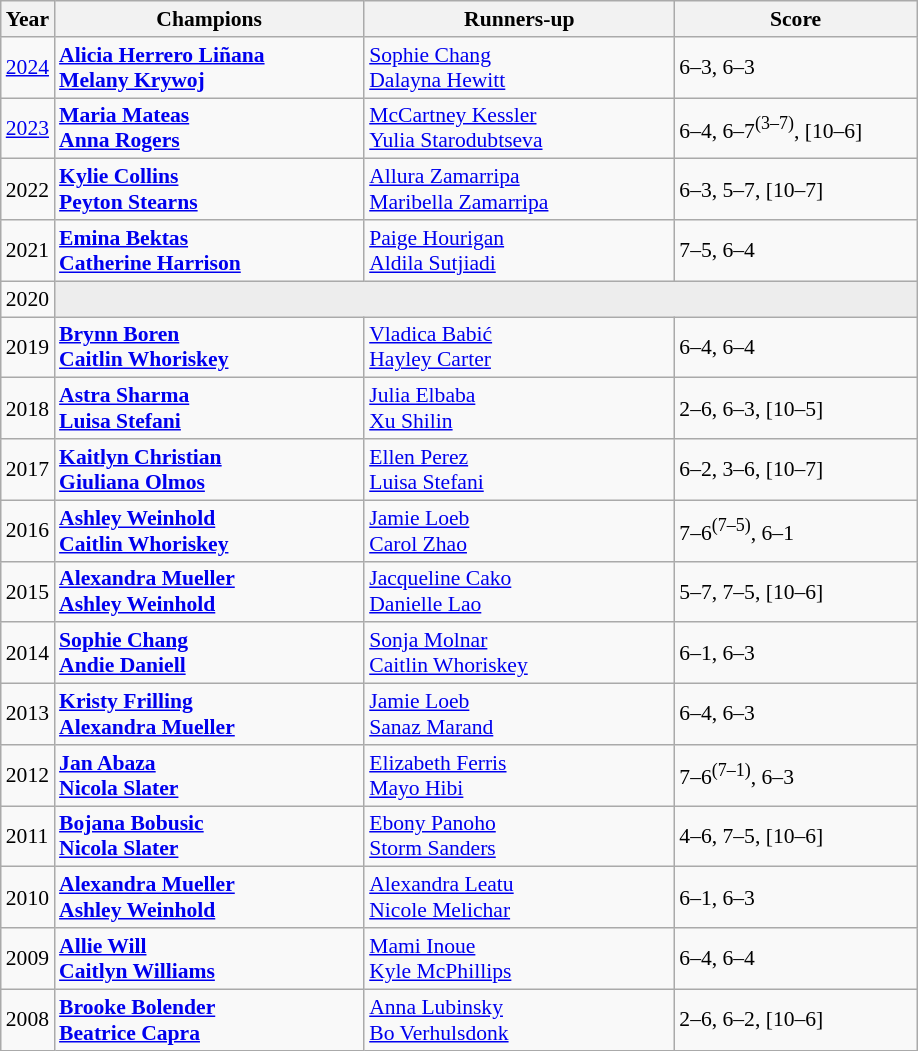<table class="wikitable" style="font-size:90%">
<tr>
<th>Year</th>
<th width="200">Champions</th>
<th width="200">Runners-up</th>
<th width="155">Score</th>
</tr>
<tr>
<td><a href='#'>2024</a></td>
<td><strong> <a href='#'>Alicia Herrero Liñana</a> <br>  <a href='#'>Melany Krywoj</a></strong></td>
<td> <a href='#'>Sophie Chang</a><br>  <a href='#'>Dalayna Hewitt</a></td>
<td>6–3, 6–3</td>
</tr>
<tr>
<td><a href='#'>2023</a></td>
<td> <strong><a href='#'>Maria Mateas</a></strong> <br>  <strong><a href='#'>Anna Rogers</a></strong></td>
<td> <a href='#'>McCartney Kessler</a> <br>  <a href='#'>Yulia Starodubtseva</a></td>
<td>6–4, 6–7<sup>(3–7)</sup>, [10–6]</td>
</tr>
<tr>
<td>2022</td>
<td> <strong><a href='#'>Kylie Collins</a></strong> <br>  <strong><a href='#'>Peyton Stearns</a></strong></td>
<td> <a href='#'>Allura Zamarripa</a> <br>  <a href='#'>Maribella Zamarripa</a></td>
<td>6–3, 5–7, [10–7]</td>
</tr>
<tr>
<td>2021</td>
<td> <strong><a href='#'>Emina Bektas</a></strong> <br>  <strong><a href='#'>Catherine Harrison</a></strong></td>
<td> <a href='#'>Paige Hourigan</a> <br>  <a href='#'>Aldila Sutjiadi</a></td>
<td>7–5, 6–4</td>
</tr>
<tr>
<td>2020</td>
<td colspan=3 bgcolor="#ededed"></td>
</tr>
<tr>
<td>2019</td>
<td> <strong><a href='#'>Brynn Boren</a></strong> <br>  <strong><a href='#'>Caitlin Whoriskey</a></strong></td>
<td> <a href='#'>Vladica Babić</a> <br>  <a href='#'>Hayley Carter</a></td>
<td>6–4, 6–4</td>
</tr>
<tr>
<td>2018</td>
<td> <strong><a href='#'>Astra Sharma</a></strong> <br>  <strong><a href='#'>Luisa Stefani</a></strong></td>
<td> <a href='#'>Julia Elbaba</a> <br>  <a href='#'>Xu Shilin</a></td>
<td>2–6, 6–3, [10–5]</td>
</tr>
<tr>
<td>2017</td>
<td> <strong><a href='#'>Kaitlyn Christian</a></strong> <br>  <strong><a href='#'>Giuliana Olmos</a></strong></td>
<td> <a href='#'>Ellen Perez</a> <br>  <a href='#'>Luisa Stefani</a></td>
<td>6–2, 3–6, [10–7]</td>
</tr>
<tr>
<td>2016</td>
<td> <strong><a href='#'>Ashley Weinhold</a></strong> <br>  <strong><a href='#'>Caitlin Whoriskey</a></strong></td>
<td> <a href='#'>Jamie Loeb</a> <br>  <a href='#'>Carol Zhao</a></td>
<td>7–6<sup>(7–5)</sup>, 6–1</td>
</tr>
<tr>
<td>2015</td>
<td> <strong><a href='#'>Alexandra Mueller</a></strong> <br>  <strong><a href='#'>Ashley Weinhold</a></strong></td>
<td> <a href='#'>Jacqueline Cako</a> <br>  <a href='#'>Danielle Lao</a></td>
<td>5–7, 7–5, [10–6]</td>
</tr>
<tr>
<td>2014</td>
<td> <strong><a href='#'>Sophie Chang</a></strong> <br>  <strong><a href='#'>Andie Daniell</a></strong></td>
<td> <a href='#'>Sonja Molnar</a> <br>  <a href='#'>Caitlin Whoriskey</a></td>
<td>6–1, 6–3</td>
</tr>
<tr>
<td>2013</td>
<td> <strong><a href='#'>Kristy Frilling</a></strong> <br>  <strong><a href='#'>Alexandra Mueller</a></strong></td>
<td> <a href='#'>Jamie Loeb</a> <br>  <a href='#'>Sanaz Marand</a></td>
<td>6–4, 6–3</td>
</tr>
<tr>
<td>2012</td>
<td> <strong><a href='#'>Jan Abaza</a></strong> <br>  <strong><a href='#'>Nicola Slater</a></strong></td>
<td> <a href='#'>Elizabeth Ferris</a> <br>  <a href='#'>Mayo Hibi</a></td>
<td>7–6<sup>(7–1)</sup>, 6–3</td>
</tr>
<tr>
<td>2011</td>
<td> <strong><a href='#'>Bojana Bobusic</a></strong> <br>  <strong><a href='#'>Nicola Slater</a></strong></td>
<td> <a href='#'>Ebony Panoho</a> <br>  <a href='#'>Storm Sanders</a></td>
<td>4–6, 7–5, [10–6]</td>
</tr>
<tr>
<td>2010</td>
<td> <strong><a href='#'>Alexandra Mueller</a></strong> <br>  <strong><a href='#'>Ashley Weinhold</a></strong></td>
<td> <a href='#'>Alexandra Leatu</a> <br>  <a href='#'>Nicole Melichar</a></td>
<td>6–1, 6–3</td>
</tr>
<tr>
<td>2009</td>
<td> <strong><a href='#'>Allie Will</a></strong> <br>  <strong><a href='#'>Caitlyn Williams</a></strong></td>
<td> <a href='#'>Mami Inoue</a> <br>  <a href='#'>Kyle McPhillips</a></td>
<td>6–4, 6–4</td>
</tr>
<tr>
<td>2008</td>
<td> <strong><a href='#'>Brooke Bolender</a></strong> <br>  <strong><a href='#'>Beatrice Capra</a></strong></td>
<td> <a href='#'>Anna Lubinsky</a> <br>  <a href='#'>Bo Verhulsdonk</a></td>
<td>2–6, 6–2, [10–6]</td>
</tr>
</table>
